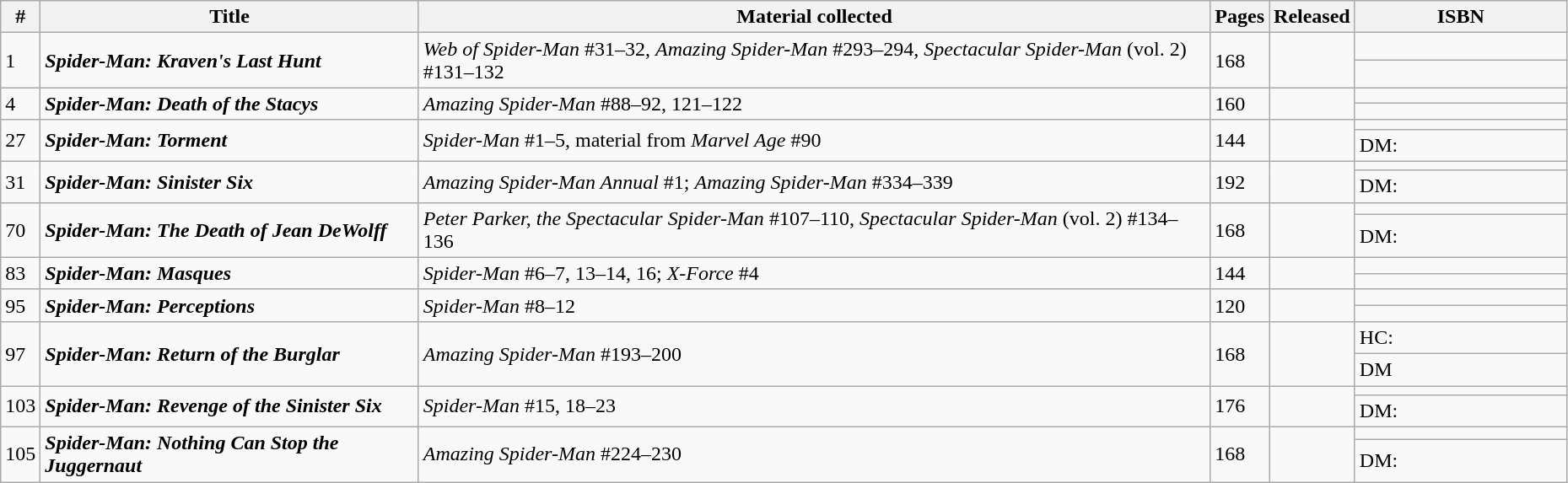<table class="wikitable sortable" width=98%>
<tr>
<th width="4px">#</th>
<th>Title</th>
<th>Material collected</th>
<th>Pages</th>
<th>Released</th>
<th class="unsortable" style="width: 10em;">ISBN</th>
</tr>
<tr>
<td rowspan="2">1</td>
<td rowspan="2"><strong><em>Spider-Man: Kraven's Last Hunt</em></strong></td>
<td rowspan="2"><em>Web of Spider-Man</em> #31–32, <em>Amazing Spider-Man</em> #293–294, <em>Spectacular Spider-Man</em> (vol. 2) #131–132</td>
<td rowspan="2">168</td>
<td rowspan="2"></td>
<td></td>
</tr>
<tr>
<td></td>
</tr>
<tr>
<td rowspan="2">4</td>
<td rowspan="2"><strong><em>Spider-Man: Death of the Stacys</em></strong></td>
<td rowspan="2"><em>Amazing Spider-Man</em> #88–92, 121–122</td>
<td rowspan="2">160</td>
<td rowspan="2"></td>
<td></td>
</tr>
<tr>
<td></td>
</tr>
<tr>
<td rowspan="2">27</td>
<td rowspan="2"><strong><em>Spider-Man: Torment</em></strong></td>
<td rowspan="2"><em>Spider-Man</em> #1–5, material from <em>Marvel Age</em> #90</td>
<td rowspan="2">144</td>
<td rowspan="2"></td>
<td></td>
</tr>
<tr>
<td>DM: </td>
</tr>
<tr>
<td rowspan="2">31</td>
<td rowspan="2"><strong><em>Spider-Man: Sinister Six</em></strong></td>
<td rowspan="2"><em>Amazing Spider-Man Annual</em> #1; <em>Amazing Spider-Man</em> #334–339</td>
<td rowspan="2">192</td>
<td rowspan="2"></td>
<td></td>
</tr>
<tr>
<td>DM: </td>
</tr>
<tr>
<td rowspan="2">70</td>
<td rowspan="2"><strong><em>Spider-Man: The Death of Jean DeWolff</em></strong></td>
<td rowspan="2"><em>Peter Parker, the Spectacular Spider-Man</em> #107–110, <em>Spectacular Spider-Man</em> (vol. 2) #134–136</td>
<td rowspan="2">168</td>
<td rowspan="2"></td>
<td></td>
</tr>
<tr>
<td>DM: </td>
</tr>
<tr>
<td rowspan="2">83</td>
<td rowspan="2"><strong><em>Spider-Man: Masques</em></strong></td>
<td rowspan="2"><em>Spider-Man</em> #6–7, 13–14, 16; <em>X-Force</em> #4</td>
<td rowspan="2">144</td>
<td rowspan="2"></td>
<td></td>
</tr>
<tr>
<td></td>
</tr>
<tr>
<td rowspan="2">95</td>
<td rowspan="2"><strong><em>Spider-Man: Perceptions</em></strong></td>
<td rowspan="2"><em>Spider-Man</em> #8–12</td>
<td rowspan="2">120</td>
<td rowspan="2"></td>
<td></td>
</tr>
<tr>
<td></td>
</tr>
<tr>
<td rowspan="2">97</td>
<td rowspan="2"><strong><em>Spider-Man: Return of the Burglar</em></strong></td>
<td rowspan="2"><em>Amazing Spider-Man</em> #193–200</td>
<td rowspan="2">168</td>
<td rowspan="2"></td>
<td>HC: </td>
</tr>
<tr>
<td>DM </td>
</tr>
<tr>
<td rowspan="2">103</td>
<td rowspan="2"><strong><em>Spider-Man: Revenge of the Sinister Six</em></strong></td>
<td rowspan="2"><em>Spider-Man</em> #15, 18–23</td>
<td rowspan="2">176</td>
<td rowspan="2"></td>
<td></td>
</tr>
<tr>
<td>DM: </td>
</tr>
<tr>
<td rowspan="2">105</td>
<td rowspan="2"><strong><em>Spider-Man: Nothing Can Stop the Juggernaut</em></strong></td>
<td rowspan="2"><em>Amazing Spider-Man</em> #224–230</td>
<td rowspan="2">168</td>
<td rowspan="2"></td>
<td></td>
</tr>
<tr>
<td>DM: </td>
</tr>
</table>
